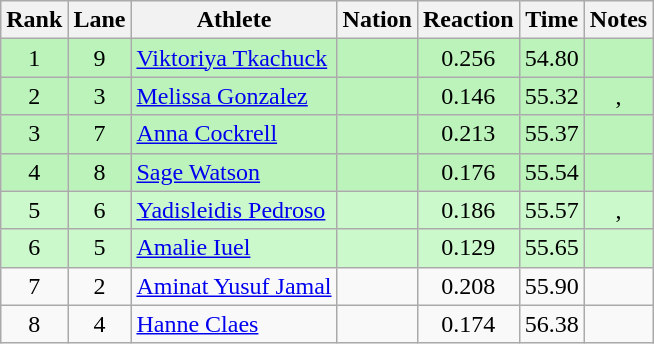<table class="wikitable sortable" style="text-align:center">
<tr>
<th>Rank</th>
<th>Lane</th>
<th>Athlete</th>
<th>Nation</th>
<th>Reaction</th>
<th>Time</th>
<th>Notes</th>
</tr>
<tr bgcolor=#bbf3bb>
<td>1</td>
<td>9</td>
<td align="left"><a href='#'>Viktoriya Tkachuck</a></td>
<td align="left"></td>
<td>0.256</td>
<td>54.80</td>
<td></td>
</tr>
<tr bgcolor=#bbf3bb>
<td>2</td>
<td>3</td>
<td align="left"><a href='#'>Melissa Gonzalez</a></td>
<td align="left"></td>
<td>0.146</td>
<td>55.32</td>
<td>, </td>
</tr>
<tr bgcolor=#bbf3bb>
<td>3</td>
<td>7</td>
<td align="left"><a href='#'>Anna Cockrell</a></td>
<td align="left"></td>
<td>0.213</td>
<td>55.37</td>
<td></td>
</tr>
<tr bgcolor=#bbf3bb>
<td>4</td>
<td>8</td>
<td align="left"><a href='#'>Sage Watson</a></td>
<td align="left"></td>
<td>0.176</td>
<td>55.54</td>
<td></td>
</tr>
<tr bgcolor=ccf9cc>
<td>5</td>
<td>6</td>
<td align="left"><a href='#'>Yadisleidis Pedroso</a></td>
<td align="left"></td>
<td>0.186</td>
<td>55.57</td>
<td>, </td>
</tr>
<tr bgcolor=ccf9cc>
<td>6</td>
<td>5</td>
<td align="left"><a href='#'>Amalie Iuel</a></td>
<td align="left"></td>
<td>0.129</td>
<td>55.65</td>
<td></td>
</tr>
<tr>
<td>7</td>
<td>2</td>
<td align="left"><a href='#'>Aminat Yusuf Jamal</a></td>
<td align="left"></td>
<td>0.208</td>
<td>55.90</td>
<td></td>
</tr>
<tr>
<td>8</td>
<td>4</td>
<td align="left"><a href='#'>Hanne Claes</a></td>
<td align="left"></td>
<td>0.174</td>
<td>56.38</td>
<td></td>
</tr>
</table>
